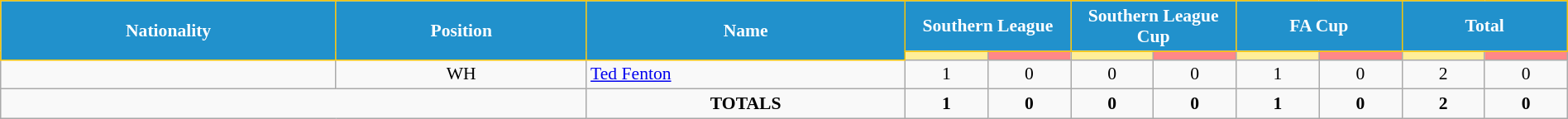<table class="wikitable" style="text-align:center; font-size:90%; width:100%;">
<tr>
<th rowspan="2" style="background:#2191CC; color:white; border:1px solid #F7C408; text-align:center;">Nationality</th>
<th rowspan="2" style="background:#2191CC; color:white; border:1px solid #F7C408; text-align:center;">Position</th>
<th rowspan="2" style="background:#2191CC; color:white; border:1px solid #F7C408; text-align:center;">Name</th>
<th colspan="2" style="background:#2191CC; color:white; border:1px solid #F7C408; text-align:center;">Southern League</th>
<th colspan="2" style="background:#2191CC; color:white; border:1px solid #F7C408; text-align:center;">Southern League Cup</th>
<th colspan="2" style="background:#2191CC; color:white; border:1px solid #F7C408; text-align:center;">FA Cup</th>
<th colspan="2" style="background:#2191CC; color:white; border:1px solid #F7C408; text-align:center;">Total</th>
</tr>
<tr>
<th width=60 style="background: #FFEE99"></th>
<th width=60 style="background: #FF8888"></th>
<th width=60 style="background: #FFEE99"></th>
<th width=60 style="background: #FF8888"></th>
<th width=60 style="background: #FFEE99"></th>
<th width=60 style="background: #FF8888"></th>
<th width=60 style="background: #FFEE99"></th>
<th width=60 style="background: #FF8888"></th>
</tr>
<tr>
<td></td>
<td>WH</td>
<td align="left"><a href='#'>Ted Fenton</a></td>
<td>1</td>
<td>0</td>
<td>0</td>
<td>0</td>
<td>1</td>
<td>0</td>
<td>2</td>
<td>0</td>
</tr>
<tr>
<td colspan="2"></td>
<td><strong>TOTALS</strong></td>
<td><strong>1</strong></td>
<td><strong>0</strong></td>
<td><strong>0</strong></td>
<td><strong>0</strong></td>
<td><strong>1</strong></td>
<td><strong>0</strong></td>
<td><strong>2</strong></td>
<td><strong>0</strong></td>
</tr>
</table>
